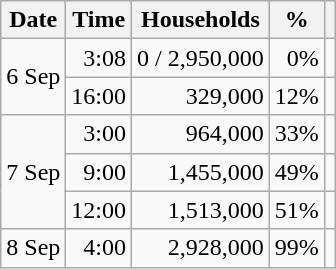<table class="wikitable floatright" style="text-align:right;">
<tr>
<th>Date</th>
<th>Time</th>
<th>Households</th>
<th>%</th>
<th></th>
</tr>
<tr>
<td rowspan=2>6 Sep</td>
<td>3:08</td>
<td>0 / 2,950,000</td>
<td>0%</td>
<td></td>
</tr>
<tr>
<td>16:00</td>
<td>329,000</td>
<td>12%</td>
<td></td>
</tr>
<tr>
<td rowspan=3>7 Sep</td>
<td>3:00</td>
<td>964,000</td>
<td>33%</td>
<td></td>
</tr>
<tr>
<td>9:00</td>
<td>1,455,000</td>
<td>49%</td>
<td></td>
</tr>
<tr>
<td>12:00</td>
<td>1,513,000</td>
<td>51%</td>
<td></td>
</tr>
<tr>
<td>8 Sep</td>
<td>4:00</td>
<td>2,928,000</td>
<td>99%</td>
<td></td>
</tr>
</table>
